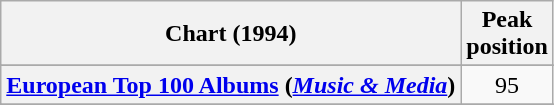<table class="wikitable sortable plainrowheaders" style="text-align:center">
<tr>
<th scope="col">Chart (1994)</th>
<th scope="col">Peak<br> position</th>
</tr>
<tr>
</tr>
<tr>
<th scope="row"><a href='#'>European Top 100 Albums</a> (<em><a href='#'>Music & Media</a></em>)</th>
<td align="center">95</td>
</tr>
<tr>
</tr>
<tr>
</tr>
<tr>
</tr>
</table>
